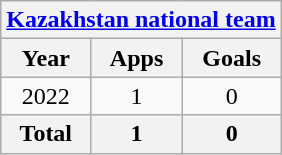<table class="wikitable" style="text-align:center">
<tr>
<th colspan=3><a href='#'>Kazakhstan national team</a></th>
</tr>
<tr>
<th>Year</th>
<th>Apps</th>
<th>Goals</th>
</tr>
<tr>
<td>2022</td>
<td>1</td>
<td>0</td>
</tr>
<tr>
<th>Total</th>
<th>1</th>
<th>0</th>
</tr>
</table>
